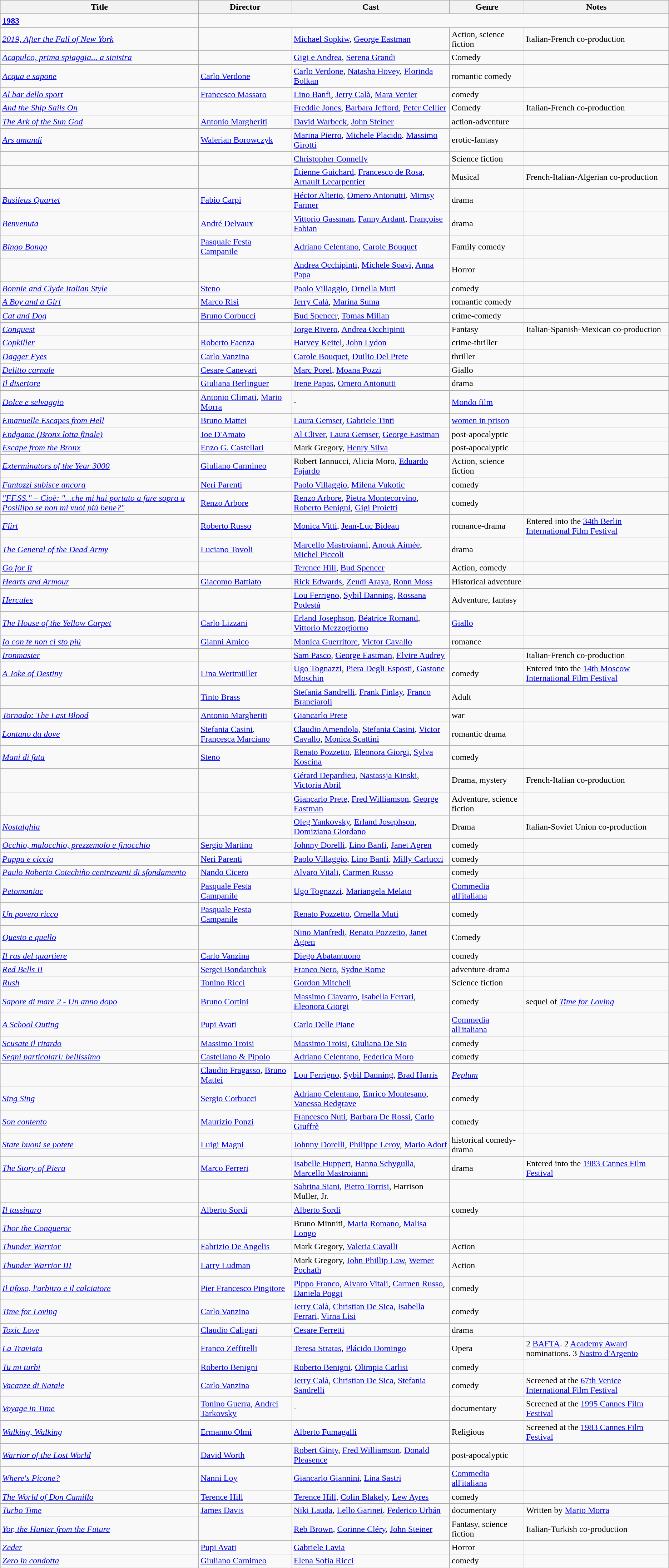<table class="wikitable">
<tr>
<th>Title</th>
<th>Director</th>
<th>Cast</th>
<th>Genre</th>
<th>Notes</th>
</tr>
<tr>
<td><strong><a href='#'>1983</a></strong></td>
</tr>
<tr>
<td><em><a href='#'>2019, After the Fall of New York</a></em></td>
<td></td>
<td><a href='#'>Michael Sopkiw</a>, <a href='#'>George Eastman</a></td>
<td>Action, science fiction</td>
<td>Italian-French co-production</td>
</tr>
<tr>
<td><em><a href='#'>Acapulco, prima spiaggia... a sinistra</a></em></td>
<td></td>
<td><a href='#'>Gigi e Andrea</a>, <a href='#'>Serena Grandi</a></td>
<td>Comedy</td>
<td></td>
</tr>
<tr>
<td><em><a href='#'>Acqua e sapone</a></em></td>
<td><a href='#'>Carlo Verdone</a></td>
<td><a href='#'>Carlo Verdone</a>, <a href='#'>Natasha Hovey</a>, <a href='#'>Florinda Bolkan</a></td>
<td>romantic comedy</td>
<td></td>
</tr>
<tr>
<td><em><a href='#'>Al bar dello sport</a></em></td>
<td><a href='#'>Francesco Massaro</a></td>
<td><a href='#'>Lino Banfi</a>, <a href='#'>Jerry Calà</a>, <a href='#'>Mara Venier</a></td>
<td>comedy</td>
<td></td>
</tr>
<tr>
<td><em><a href='#'>And the Ship Sails On</a></em></td>
<td></td>
<td><a href='#'>Freddie Jones</a>, <a href='#'>Barbara Jefford</a>, <a href='#'>Peter Cellier</a></td>
<td>Comedy</td>
<td>Italian-French co-production</td>
</tr>
<tr>
<td><em><a href='#'>The Ark of the Sun God</a></em></td>
<td><a href='#'>Antonio Margheriti</a></td>
<td><a href='#'>David Warbeck</a>, <a href='#'>John Steiner</a></td>
<td>action-adventure</td>
<td></td>
</tr>
<tr>
<td><em><a href='#'>Ars amandi</a></em></td>
<td><a href='#'>Walerian Borowczyk</a></td>
<td><a href='#'>Marina Pierro</a>, <a href='#'>Michele Placido</a>, <a href='#'>Massimo Girotti</a></td>
<td>erotic-fantasy</td>
<td></td>
</tr>
<tr>
<td></td>
<td></td>
<td><a href='#'>Christopher Connelly</a></td>
<td>Science fiction</td>
<td></td>
</tr>
<tr>
<td></td>
<td></td>
<td><a href='#'>Étienne Guichard</a>, <a href='#'>Francesco de Rosa</a>, <a href='#'>Arnault Lecarpentier</a></td>
<td>Musical</td>
<td>French-Italian-Algerian co-production</td>
</tr>
<tr>
<td><em><a href='#'>Basileus Quartet</a></em></td>
<td><a href='#'>Fabio Carpi</a></td>
<td><a href='#'>Héctor Alterio</a>, <a href='#'>Omero Antonutti</a>, <a href='#'>Mimsy Farmer</a></td>
<td>drama</td>
<td></td>
</tr>
<tr>
<td><em><a href='#'>Benvenuta</a></em></td>
<td><a href='#'>André Delvaux</a></td>
<td><a href='#'>Vittorio Gassman</a>, <a href='#'>Fanny Ardant</a>, <a href='#'>Françoise Fabian</a></td>
<td>drama</td>
<td></td>
</tr>
<tr>
<td><em><a href='#'>Bingo Bongo</a></em></td>
<td><a href='#'>Pasquale Festa Campanile</a></td>
<td><a href='#'>Adriano Celentano</a>, <a href='#'>Carole Bouquet</a></td>
<td>Family comedy</td>
<td></td>
</tr>
<tr>
<td></td>
<td></td>
<td><a href='#'>Andrea Occhipinti</a>, <a href='#'>Michele Soavi</a>, <a href='#'>Anna Papa</a></td>
<td>Horror</td>
<td></td>
</tr>
<tr>
<td><em><a href='#'>Bonnie and Clyde Italian Style</a></em></td>
<td><a href='#'>Steno</a></td>
<td><a href='#'>Paolo Villaggio</a>, <a href='#'>Ornella Muti</a></td>
<td>comedy</td>
</tr>
<tr>
<td><em><a href='#'>A Boy and a Girl</a></em></td>
<td><a href='#'>Marco Risi</a></td>
<td><a href='#'>Jerry Calà</a>, <a href='#'>Marina Suma</a></td>
<td>romantic comedy</td>
<td></td>
</tr>
<tr>
<td><em><a href='#'>Cat and Dog</a></em></td>
<td><a href='#'>Bruno Corbucci</a></td>
<td><a href='#'>Bud Spencer</a>, <a href='#'>Tomas Milian</a></td>
<td>crime-comedy</td>
<td></td>
</tr>
<tr>
<td><em><a href='#'>Conquest</a></em></td>
<td></td>
<td><a href='#'>Jorge Rivero</a>, <a href='#'>Andrea Occhipinti</a></td>
<td>Fantasy</td>
<td>Italian-Spanish-Mexican co-production</td>
</tr>
<tr>
<td><em><a href='#'>Copkiller</a></em></td>
<td><a href='#'>Roberto Faenza</a></td>
<td><a href='#'>Harvey Keitel</a>, <a href='#'>John Lydon</a></td>
<td>crime-thriller</td>
<td></td>
</tr>
<tr>
<td><em><a href='#'>Dagger Eyes</a></em></td>
<td><a href='#'>Carlo Vanzina</a></td>
<td><a href='#'>Carole Bouquet</a>, <a href='#'>Duilio Del Prete</a></td>
<td>thriller</td>
<td></td>
</tr>
<tr>
<td><em><a href='#'>Delitto carnale</a></em></td>
<td><a href='#'>Cesare Canevari</a></td>
<td><a href='#'>Marc Porel</a>, <a href='#'>Moana Pozzi</a></td>
<td>Giallo</td>
<td></td>
</tr>
<tr>
<td><em><a href='#'>Il disertore</a></em></td>
<td><a href='#'>Giuliana Berlinguer</a></td>
<td><a href='#'>Irene Papas</a>, <a href='#'>Omero Antonutti</a></td>
<td>drama</td>
<td></td>
</tr>
<tr>
<td><em><a href='#'>Dolce e selvaggio</a></em></td>
<td><a href='#'>Antonio Climati</a>, <a href='#'>Mario Morra</a></td>
<td>-</td>
<td><a href='#'>Mondo film</a></td>
<td></td>
</tr>
<tr>
<td><em><a href='#'>Emanuelle Escapes from Hell</a></em></td>
<td><a href='#'>Bruno Mattei</a></td>
<td><a href='#'>Laura Gemser</a>, <a href='#'>Gabriele Tinti</a></td>
<td><a href='#'>women in prison</a></td>
<td></td>
</tr>
<tr>
<td><em><a href='#'>Endgame (Bronx lotta finale)</a></em></td>
<td><a href='#'>Joe D'Amato</a></td>
<td><a href='#'>Al Cliver</a>, <a href='#'>Laura Gemser</a>, <a href='#'>George Eastman</a></td>
<td>post-apocalyptic</td>
<td></td>
</tr>
<tr>
<td><em><a href='#'>Escape from the Bronx</a></em></td>
<td><a href='#'>Enzo G. Castellari</a></td>
<td>Mark Gregory, <a href='#'>Henry Silva</a></td>
<td>post-apocalyptic</td>
<td></td>
</tr>
<tr>
<td><em><a href='#'>Exterminators of the Year 3000</a></em></td>
<td><a href='#'>Giuliano Carmineo</a></td>
<td>Robert Iannucci, Alicia Moro, <a href='#'>Eduardo Fajardo</a></td>
<td>Action, science fiction</td>
<td></td>
</tr>
<tr>
<td><em><a href='#'>Fantozzi subisce ancora</a></em></td>
<td><a href='#'>Neri Parenti</a></td>
<td><a href='#'>Paolo Villaggio</a>, <a href='#'>Milena Vukotic</a></td>
<td>comedy</td>
<td></td>
</tr>
<tr>
<td><em><a href='#'>"FF.SS." – Cioè: "...che mi hai portato a fare sopra a Posillipo se non mi vuoi più bene?"</a></em></td>
<td><a href='#'>Renzo Arbore</a></td>
<td><a href='#'>Renzo Arbore</a>, <a href='#'>Pietra Montecorvino</a>, <a href='#'>Roberto Benigni</a>, <a href='#'>Gigi Proietti</a></td>
<td>comedy</td>
<td></td>
</tr>
<tr>
<td><em><a href='#'>Flirt</a></em></td>
<td><a href='#'>Roberto Russo</a></td>
<td><a href='#'>Monica Vitti</a>, <a href='#'>Jean-Luc Bideau</a></td>
<td>romance-drama</td>
<td>Entered into the <a href='#'>34th Berlin International Film Festival</a></td>
</tr>
<tr>
<td><em><a href='#'>The General of the Dead Army</a></em></td>
<td><a href='#'>Luciano Tovoli</a></td>
<td><a href='#'>Marcello Mastroianni</a>, <a href='#'>Anouk Aimée</a>, <a href='#'>Michel Piccoli</a></td>
<td>drama</td>
<td></td>
</tr>
<tr>
<td><em><a href='#'>Go for It</a></em></td>
<td></td>
<td><a href='#'>Terence Hill</a>, <a href='#'>Bud Spencer</a></td>
<td>Action, comedy</td>
<td></td>
</tr>
<tr>
<td><em><a href='#'>Hearts and Armour</a></em></td>
<td><a href='#'>Giacomo Battiato</a></td>
<td><a href='#'>Rick Edwards</a>, <a href='#'>Zeudi Araya</a>, <a href='#'>Ronn Moss</a></td>
<td>Historical adventure</td>
<td></td>
</tr>
<tr>
<td><em><a href='#'>Hercules</a></em></td>
<td></td>
<td><a href='#'>Lou Ferrigno</a>, <a href='#'>Sybil Danning</a>, <a href='#'>Rossana Podestà</a></td>
<td>Adventure, fantasy</td>
<td></td>
</tr>
<tr>
<td><em><a href='#'>The House of the Yellow Carpet</a></em></td>
<td><a href='#'>Carlo Lizzani</a></td>
<td><a href='#'>Erland Josephson</a>, <a href='#'>Béatrice Romand</a>, <a href='#'>Vittorio Mezzogiorno</a></td>
<td><a href='#'>Giallo</a></td>
<td></td>
</tr>
<tr>
<td><em><a href='#'>Io con te non ci sto più</a></em></td>
<td><a href='#'>Gianni Amico</a></td>
<td><a href='#'>Monica Guerritore</a>, <a href='#'>Victor Cavallo</a></td>
<td>romance</td>
<td></td>
</tr>
<tr>
<td><em><a href='#'>Ironmaster</a></em></td>
<td></td>
<td><a href='#'>Sam Pasco</a>, <a href='#'>George Eastman</a>, <a href='#'>Elvire Audrey</a></td>
<td></td>
<td>Italian-French co-production</td>
</tr>
<tr>
<td><em><a href='#'>A Joke of Destiny</a></em></td>
<td><a href='#'>Lina Wertmüller</a></td>
<td><a href='#'>Ugo Tognazzi</a>, <a href='#'>Piera Degli Esposti</a>, <a href='#'>Gastone Moschin</a></td>
<td>comedy</td>
<td>Entered into the <a href='#'>14th Moscow International Film Festival</a></td>
</tr>
<tr>
<td></td>
<td><a href='#'>Tinto Brass</a></td>
<td><a href='#'>Stefania Sandrelli</a>, <a href='#'>Frank Finlay</a>, <a href='#'>Franco Branciaroli</a></td>
<td>Adult</td>
<td></td>
</tr>
<tr>
<td><em><a href='#'>Tornado: The Last Blood</a></em></td>
<td><a href='#'>Antonio Margheriti</a></td>
<td><a href='#'>Giancarlo Prete</a></td>
<td>war</td>
<td></td>
</tr>
<tr>
<td><em><a href='#'>Lontano da dove</a></em></td>
<td><a href='#'>Stefania Casini</a>, <a href='#'>Francesca Marciano</a></td>
<td><a href='#'>Claudio Amendola</a>, <a href='#'>Stefania Casini</a>, <a href='#'>Victor Cavallo</a>, <a href='#'>Monica Scattini</a></td>
<td>romantic drama</td>
<td></td>
</tr>
<tr>
<td><em><a href='#'>Mani di fata</a></em></td>
<td><a href='#'>Steno</a></td>
<td><a href='#'>Renato Pozzetto</a>, <a href='#'>Eleonora Giorgi</a>, <a href='#'>Sylva Koscina</a></td>
<td>comedy</td>
<td></td>
</tr>
<tr>
<td></td>
<td></td>
<td><a href='#'>Gérard Depardieu</a>, <a href='#'>Nastassja Kinski</a>, <a href='#'>Victoria Abril</a></td>
<td>Drama, mystery</td>
<td>French-Italian co-production</td>
</tr>
<tr>
<td></td>
<td></td>
<td><a href='#'>Giancarlo Prete</a>, <a href='#'>Fred Williamson</a>, <a href='#'>George Eastman</a></td>
<td>Adventure, science fiction</td>
<td></td>
</tr>
<tr>
<td><em><a href='#'>Nostalghia</a></em></td>
<td></td>
<td><a href='#'>Oleg Yankovsky</a>, <a href='#'>Erland Josephson</a>, <a href='#'>Domiziana Giordano</a></td>
<td>Drama</td>
<td>Italian-Soviet Union co-production</td>
</tr>
<tr>
<td><em><a href='#'>Occhio, malocchio, prezzemolo e finocchio</a></em></td>
<td><a href='#'>Sergio Martino</a></td>
<td><a href='#'>Johnny Dorelli</a>, <a href='#'>Lino Banfi</a>, <a href='#'>Janet Agren</a></td>
<td>comedy</td>
<td></td>
</tr>
<tr>
<td><em><a href='#'>Pappa e ciccia</a></em></td>
<td><a href='#'>Neri Parenti</a></td>
<td><a href='#'>Paolo Villaggio</a>, <a href='#'>Lino Banfi</a>, <a href='#'>Milly Carlucci</a></td>
<td>comedy</td>
<td></td>
</tr>
<tr>
<td><em><a href='#'>Paulo Roberto Cotechiño centravanti di sfondamento</a></em></td>
<td><a href='#'>Nando Cicero</a></td>
<td><a href='#'>Alvaro Vitali</a>, <a href='#'>Carmen Russo</a></td>
<td>comedy</td>
<td></td>
</tr>
<tr>
<td><em><a href='#'>Petomaniac</a></em></td>
<td><a href='#'>Pasquale Festa Campanile</a></td>
<td><a href='#'>Ugo Tognazzi</a>, <a href='#'>Mariangela Melato</a></td>
<td><a href='#'>Commedia all'italiana</a></td>
<td></td>
</tr>
<tr>
<td><em><a href='#'>Un povero ricco</a></em></td>
<td><a href='#'>Pasquale Festa Campanile</a></td>
<td><a href='#'>Renato Pozzetto</a>, <a href='#'>Ornella Muti</a></td>
<td>comedy</td>
<td></td>
</tr>
<tr>
<td><em><a href='#'>Questo e quello</a></em></td>
<td></td>
<td><a href='#'>Nino Manfredi</a>, <a href='#'>Renato Pozzetto</a>, <a href='#'>Janet Agren</a></td>
<td>Comedy</td>
<td></td>
</tr>
<tr>
<td><em><a href='#'>Il ras del quartiere</a></em></td>
<td><a href='#'>Carlo Vanzina</a></td>
<td><a href='#'>Diego Abatantuono</a></td>
<td>comedy</td>
<td></td>
</tr>
<tr>
<td><em><a href='#'>Red Bells II</a></em></td>
<td><a href='#'>Sergei Bondarchuk</a></td>
<td><a href='#'>Franco Nero</a>, <a href='#'>Sydne Rome</a></td>
<td>adventure-drama</td>
<td></td>
</tr>
<tr>
<td><em><a href='#'>Rush</a></em></td>
<td><a href='#'>Tonino Ricci</a></td>
<td><a href='#'>Gordon Mitchell</a></td>
<td>Science fiction</td>
<td></td>
</tr>
<tr>
<td><em><a href='#'>Sapore di mare 2 - Un anno dopo</a></em></td>
<td><a href='#'>Bruno Cortini</a></td>
<td><a href='#'>Massimo Ciavarro</a>, <a href='#'>Isabella Ferrari</a>, <a href='#'>Eleonora Giorgi</a></td>
<td>comedy</td>
<td>sequel of <em><a href='#'>Time for Loving</a></em></td>
</tr>
<tr>
<td><em><a href='#'>A School Outing</a></em></td>
<td><a href='#'>Pupi Avati</a></td>
<td><a href='#'>Carlo Delle Piane</a></td>
<td><a href='#'>Commedia all'italiana</a></td>
<td></td>
</tr>
<tr>
<td><em><a href='#'>Scusate il ritardo</a></em></td>
<td><a href='#'>Massimo Troisi</a></td>
<td><a href='#'>Massimo Troisi</a>, <a href='#'>Giuliana De Sio</a></td>
<td>comedy</td>
<td></td>
</tr>
<tr>
<td><em><a href='#'>Segni particolari: bellissimo</a></em></td>
<td><a href='#'>Castellano & Pipolo</a></td>
<td><a href='#'>Adriano Celentano</a>, <a href='#'>Federica Moro</a></td>
<td>comedy</td>
<td></td>
</tr>
<tr>
<td></td>
<td><a href='#'>Claudio Fragasso</a>, <a href='#'>Bruno Mattei</a></td>
<td><a href='#'>Lou Ferrigno</a>, <a href='#'>Sybil Danning</a>, <a href='#'>Brad Harris</a></td>
<td><em><a href='#'>Peplum</a></em></td>
<td></td>
</tr>
<tr>
<td><em><a href='#'>Sing Sing</a></em></td>
<td><a href='#'>Sergio Corbucci</a></td>
<td><a href='#'>Adriano Celentano</a>, <a href='#'>Enrico Montesano</a>, <a href='#'>Vanessa Redgrave</a></td>
<td>comedy</td>
<td></td>
</tr>
<tr>
<td><em><a href='#'>Son contento</a></em></td>
<td><a href='#'>Maurizio Ponzi</a></td>
<td><a href='#'>Francesco Nuti</a>, <a href='#'>Barbara De Rossi</a>, <a href='#'>Carlo Giuffrè</a></td>
<td>comedy</td>
<td></td>
</tr>
<tr>
<td><em><a href='#'>State buoni se potete</a></em></td>
<td><a href='#'>Luigi Magni</a></td>
<td><a href='#'>Johnny Dorelli</a>, <a href='#'>Philippe Leroy</a>, <a href='#'>Mario Adorf</a></td>
<td>historical comedy-drama</td>
<td></td>
</tr>
<tr>
<td><em><a href='#'>The Story of Piera</a></em></td>
<td><a href='#'>Marco Ferreri</a></td>
<td><a href='#'>Isabelle Huppert</a>, <a href='#'>Hanna Schygulla</a>, <a href='#'>Marcello Mastroianni</a></td>
<td>drama</td>
<td>Entered into the <a href='#'>1983 Cannes Film Festival</a></td>
</tr>
<tr>
<td></td>
<td></td>
<td><a href='#'>Sabrina Siani</a>, <a href='#'>Pietro Torrisi</a>, Harrison Muller, Jr.</td>
<td></td>
<td></td>
</tr>
<tr>
<td><em><a href='#'>Il tassinaro</a></em></td>
<td><a href='#'>Alberto Sordi</a></td>
<td><a href='#'>Alberto Sordi</a></td>
<td>comedy</td>
<td></td>
</tr>
<tr>
<td><em><a href='#'>Thor the Conqueror</a></em></td>
<td></td>
<td>Bruno Minniti, <a href='#'>Maria Romano</a>, <a href='#'>Malisa Longo</a></td>
<td></td>
<td></td>
</tr>
<tr>
<td><em><a href='#'>Thunder Warrior</a></em></td>
<td><a href='#'>Fabrizio De Angelis</a></td>
<td>Mark Gregory, <a href='#'>Valeria Cavalli</a></td>
<td>Action</td>
<td></td>
</tr>
<tr>
<td><em><a href='#'>Thunder Warrior III</a></em></td>
<td><a href='#'>Larry Ludman</a></td>
<td>Mark Gregory, <a href='#'>John Phillip Law</a>, <a href='#'>Werner Pochath</a></td>
<td>Action</td>
<td></td>
</tr>
<tr>
<td><em><a href='#'>Il tifoso, l'arbitro e il calciatore</a></em></td>
<td><a href='#'>Pier Francesco Pingitore</a></td>
<td><a href='#'>Pippo Franco</a>, <a href='#'>Alvaro Vitali</a>, <a href='#'>Carmen Russo</a>, <a href='#'>Daniela Poggi</a></td>
<td>comedy</td>
<td></td>
</tr>
<tr>
<td><em><a href='#'>Time for Loving</a></em></td>
<td><a href='#'>Carlo Vanzina</a></td>
<td><a href='#'>Jerry Calà</a>, <a href='#'>Christian De Sica</a>, <a href='#'>Isabella Ferrari</a>, <a href='#'>Virna Lisi</a></td>
<td>comedy</td>
<td></td>
</tr>
<tr>
<td><em><a href='#'>Toxic Love</a></em></td>
<td><a href='#'>Claudio Caligari</a></td>
<td><a href='#'>Cesare Ferretti</a></td>
<td>drama</td>
<td></td>
</tr>
<tr>
<td><em><a href='#'>La Traviata</a></em></td>
<td><a href='#'>Franco Zeffirelli</a></td>
<td><a href='#'>Teresa Stratas</a>, <a href='#'>Plácido Domingo</a></td>
<td>Opera</td>
<td>2 <a href='#'>BAFTA</a>. 2 <a href='#'>Academy Award</a> nominations. 3 <a href='#'>Nastro d'Argento</a></td>
</tr>
<tr>
<td><em><a href='#'>Tu mi turbi</a></em></td>
<td><a href='#'>Roberto Benigni</a></td>
<td><a href='#'>Roberto Benigni</a>, <a href='#'>Olimpia Carlisi</a></td>
<td>comedy</td>
<td></td>
</tr>
<tr>
<td><em><a href='#'>Vacanze di Natale</a></em></td>
<td><a href='#'>Carlo Vanzina</a></td>
<td><a href='#'>Jerry Calà</a>, <a href='#'>Christian De Sica</a>, <a href='#'>Stefania Sandrelli</a></td>
<td>comedy</td>
<td>Screened at the <a href='#'>67th Venice International Film Festival</a></td>
</tr>
<tr>
<td><em><a href='#'>Voyage in Time</a></em></td>
<td><a href='#'>Tonino Guerra</a>, <a href='#'>Andrei Tarkovsky</a></td>
<td>-</td>
<td>documentary</td>
<td>Screened at the <a href='#'>1995 Cannes Film Festival</a></td>
</tr>
<tr>
<td><em><a href='#'>Walking, Walking</a></em></td>
<td><a href='#'>Ermanno Olmi</a></td>
<td><a href='#'>Alberto Fumagalli</a></td>
<td>Religious</td>
<td>Screened at the <a href='#'>1983 Cannes Film Festival</a></td>
</tr>
<tr>
<td><em><a href='#'>Warrior of the Lost World</a></em></td>
<td><a href='#'>David Worth</a></td>
<td><a href='#'>Robert Ginty</a>, <a href='#'>Fred Williamson</a>, <a href='#'>Donald Pleasence</a></td>
<td>post-apocalyptic</td>
<td></td>
</tr>
<tr>
<td><em><a href='#'>Where's Picone?</a></em></td>
<td><a href='#'>Nanni Loy</a></td>
<td><a href='#'>Giancarlo Giannini</a>, <a href='#'>Lina Sastri</a></td>
<td><a href='#'>Commedia all'italiana</a></td>
<td></td>
</tr>
<tr>
<td><em><a href='#'>The World of Don Camillo</a></em></td>
<td><a href='#'>Terence Hill</a></td>
<td><a href='#'>Terence Hill</a>, <a href='#'>Colin Blakely</a>, <a href='#'>Lew Ayres</a></td>
<td>comedy</td>
<td></td>
</tr>
<tr>
<td><em><a href='#'>Turbo Time</a></em></td>
<td><a href='#'>James Davis</a></td>
<td><a href='#'>Niki Lauda</a>, <a href='#'>Lello Garinei</a>, <a href='#'>Federico Urbán</a></td>
<td>documentary</td>
<td>Written by <a href='#'>Mario Morra</a></td>
</tr>
<tr>
<td><em><a href='#'>Yor, the Hunter from the Future</a></em></td>
<td></td>
<td><a href='#'>Reb Brown</a>, <a href='#'>Corinne Cléry</a>, <a href='#'>John Steiner</a></td>
<td>Fantasy, science fiction</td>
<td>Italian-Turkish co-production</td>
</tr>
<tr>
<td><em><a href='#'>Zeder</a></em></td>
<td><a href='#'>Pupi Avati</a></td>
<td><a href='#'>Gabriele Lavia</a></td>
<td>Horror</td>
<td></td>
</tr>
<tr>
<td><em><a href='#'>Zero in condotta</a></em></td>
<td><a href='#'>Giuliano Carnimeo</a></td>
<td><a href='#'>Elena Sofia Ricci</a></td>
<td>comedy</td>
<td></td>
</tr>
<tr>
</tr>
</table>
